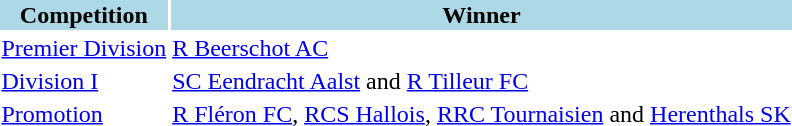<table>
<tr style="background:lightblue;">
<th>Competition</th>
<th>Winner</th>
</tr>
<tr>
<td><a href='#'>Premier Division</a></td>
<td><a href='#'>R Beerschot AC</a></td>
</tr>
<tr>
<td><a href='#'>Division I</a></td>
<td><a href='#'>SC Eendracht Aalst</a> and <a href='#'>R Tilleur FC</a></td>
</tr>
<tr>
<td><a href='#'>Promotion</a></td>
<td><a href='#'>R Fléron FC</a>, <a href='#'>RCS Hallois</a>, <a href='#'>RRC Tournaisien</a> and <a href='#'>Herenthals SK</a></td>
</tr>
</table>
